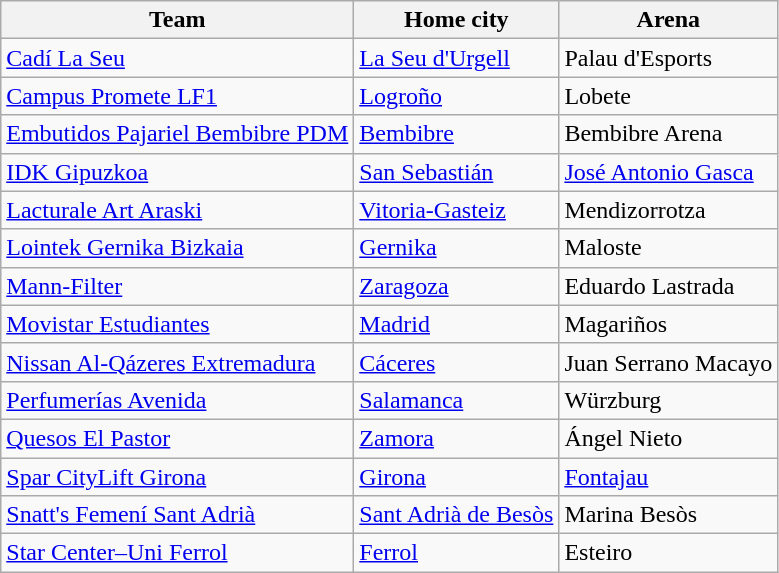<table class="wikitable sortable">
<tr>
<th>Team</th>
<th>Home city</th>
<th>Arena</th>
</tr>
<tr>
<td><a href='#'>Cadí La Seu</a></td>
<td><a href='#'>La Seu d'Urgell</a></td>
<td>Palau d'Esports</td>
</tr>
<tr>
<td><a href='#'>Campus Promete LF1</a></td>
<td><a href='#'>Logroño</a></td>
<td>Lobete</td>
</tr>
<tr>
<td><a href='#'>Embutidos Pajariel Bembibre PDM</a></td>
<td><a href='#'>Bembibre</a></td>
<td>Bembibre Arena</td>
</tr>
<tr>
<td><a href='#'>IDK Gipuzkoa</a></td>
<td><a href='#'>San Sebastián</a></td>
<td><a href='#'>José Antonio Gasca</a></td>
</tr>
<tr>
<td><a href='#'>Lacturale Art Araski</a></td>
<td><a href='#'>Vitoria-Gasteiz</a></td>
<td>Mendizorrotza</td>
</tr>
<tr>
<td><a href='#'>Lointek Gernika Bizkaia</a></td>
<td><a href='#'>Gernika</a></td>
<td>Maloste</td>
</tr>
<tr>
<td><a href='#'>Mann-Filter</a></td>
<td><a href='#'>Zaragoza</a></td>
<td>Eduardo Lastrada</td>
</tr>
<tr>
<td><a href='#'>Movistar Estudiantes</a></td>
<td><a href='#'>Madrid</a></td>
<td>Magariños</td>
</tr>
<tr>
<td><a href='#'>Nissan Al-Qázeres Extremadura</a></td>
<td><a href='#'>Cáceres</a></td>
<td>Juan Serrano Macayo</td>
</tr>
<tr>
<td><a href='#'>Perfumerías Avenida</a></td>
<td><a href='#'>Salamanca</a></td>
<td>Würzburg</td>
</tr>
<tr>
<td><a href='#'>Quesos El Pastor</a></td>
<td><a href='#'>Zamora</a></td>
<td>Ángel Nieto</td>
</tr>
<tr>
<td><a href='#'>Spar CityLift Girona</a></td>
<td><a href='#'>Girona</a></td>
<td><a href='#'>Fontajau</a></td>
</tr>
<tr>
<td><a href='#'>Snatt's Femení Sant Adrià</a></td>
<td><a href='#'>Sant Adrià de Besòs</a></td>
<td>Marina Besòs</td>
</tr>
<tr>
<td><a href='#'>Star Center–Uni Ferrol</a></td>
<td><a href='#'>Ferrol</a></td>
<td>Esteiro</td>
</tr>
</table>
